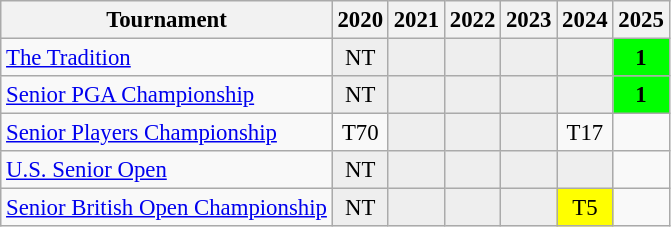<table class="wikitable" style="font-size:95%;text-align:center;">
<tr>
<th>Tournament</th>
<th>2020</th>
<th>2021</th>
<th>2022</th>
<th>2023</th>
<th>2024</th>
<th>2025</th>
</tr>
<tr>
<td align=left><a href='#'>The Tradition</a></td>
<td style="background:#eeeeee;">NT</td>
<td style="background:#eeeeee;"></td>
<td style="background:#eeeeee;"></td>
<td style="background:#eeeeee;"></td>
<td style="background:#eeeeee;"></td>
<td style="background:lime;"><strong>1</strong></td>
</tr>
<tr>
<td align=left><a href='#'>Senior PGA Championship</a></td>
<td style="background:#eeeeee;">NT</td>
<td style="background:#eeeeee;"></td>
<td style="background:#eeeeee;"></td>
<td style="background:#eeeeee;"></td>
<td style="background:#eeeeee;"></td>
<td style="background:lime;"><strong>1</strong></td>
</tr>
<tr>
<td align=left><a href='#'>Senior Players Championship</a></td>
<td>T70</td>
<td style="background:#eeeeee;"></td>
<td style="background:#eeeeee;"></td>
<td style="background:#eeeeee;"></td>
<td>T17</td>
<td></td>
</tr>
<tr>
<td align=left><a href='#'>U.S. Senior Open</a></td>
<td style="background:#eeeeee;">NT</td>
<td style="background:#eeeeee;"></td>
<td style="background:#eeeeee;"></td>
<td style="background:#eeeeee;"></td>
<td style="background:#eeeeee;"></td>
<td></td>
</tr>
<tr>
<td align=left><a href='#'>Senior British Open Championship</a></td>
<td style="background:#eeeeee;">NT</td>
<td style="background:#eeeeee;"></td>
<td style="background:#eeeeee;"></td>
<td style="background:#eeeeee;"></td>
<td style="background:yellow;">T5</td>
<td></td>
</tr>
</table>
